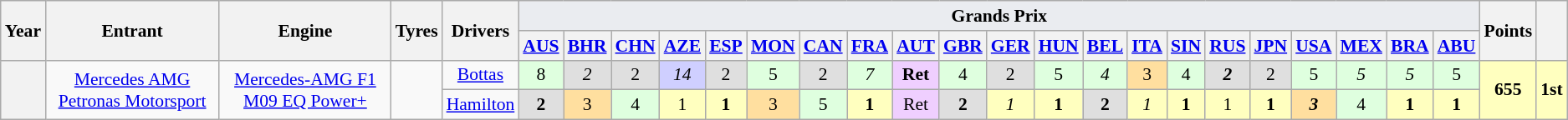<table class="wikitable" style="text-align:center; font-size:90%">
<tr>
<th rowspan="2">Year</th>
<th rowspan="2">Entrant</th>
<th rowspan="2">Engine</th>
<th rowspan="2">Tyres</th>
<th rowspan="2">Drivers</th>
<td colspan="21" style="background:#eaecf0; text-align:center;"><strong>Grands Prix</strong></td>
<th rowspan="2">Points</th>
<th rowspan="2"></th>
</tr>
<tr>
<th><a href='#'>AUS</a></th>
<th><a href='#'>BHR</a></th>
<th><a href='#'>CHN</a></th>
<th><a href='#'>AZE</a></th>
<th><a href='#'>ESP</a></th>
<th><a href='#'>MON</a></th>
<th><a href='#'>CAN</a></th>
<th><a href='#'>FRA</a></th>
<th><a href='#'>AUT</a></th>
<th><a href='#'>GBR</a></th>
<th><a href='#'>GER</a></th>
<th><a href='#'>HUN</a></th>
<th><a href='#'>BEL</a></th>
<th><a href='#'>ITA</a></th>
<th><a href='#'>SIN</a></th>
<th><a href='#'>RUS</a></th>
<th><a href='#'>JPN</a></th>
<th><a href='#'>USA</a></th>
<th><a href='#'>MEX</a></th>
<th><a href='#'>BRA</a></th>
<th><a href='#'>ABU</a></th>
</tr>
<tr>
<th rowspan="2"></th>
<td rowspan="2"><a href='#'>Mercedes AMG Petronas Motorsport</a></td>
<td rowspan="2"><a href='#'>Mercedes-AMG F1 M09 EQ Power+</a></td>
<td rowspan="2"></td>
<td><a href='#'>Bottas</a></td>
<td style="background-color:#dfffdf">8</td>
<td style="background-color:#dfdfdf"><em>2</em></td>
<td style="background-color:#dfdfdf">2</td>
<td style="background-color:#cfcfff"><em>14</em></td>
<td style="background-color:#dfdfdf">2</td>
<td style="background-color:#dfffdf">5</td>
<td style="background-color:#dfdfdf">2</td>
<td style="background-color:#dfffdf"><em>7</em></td>
<td style="background-color:#efcfff"><strong>Ret</strong></td>
<td style="background-color:#dfffdf">4</td>
<td style="background-color:#dfdfdf">2</td>
<td style="background-color:#dfffdf">5</td>
<td style="background-color:#dfffdf"><em>4</em></td>
<td style="background-color:#ffdf9f">3</td>
<td style="background-color:#dfffdf">4</td>
<td style="background-color:#dfdfdf"><strong><em>2</em></strong></td>
<td style="background-color:#dfdfdf">2</td>
<td style="background-color:#dfffdf">5</td>
<td style="background-color:#dfffdf"><em>5</em></td>
<td style="background-color:#dfffdf"><em>5</em></td>
<td style="background-color:#dfffdf">5</td>
<td rowspan="2" style="background-color:#ffffbf"><strong>655</strong></td>
<td rowspan="2" style="background-color:#ffffbf"><strong>1st</strong></td>
</tr>
<tr>
<td><a href='#'>Hamilton</a></td>
<td style="background-color:#dfdfdf"><strong>2</strong></td>
<td style="background-color:#ffdf9f">3</td>
<td style="background-color:#dfffdf">4</td>
<td style="background-color:#ffffbf">1</td>
<td style="background-color:#ffffbf"><strong>1</strong></td>
<td style="background-color:#ffdf9f">3</td>
<td style="background-color:#dfffdf">5</td>
<td style="background-color:#ffffbf"><strong>1</strong></td>
<td style="background-color:#efcfff">Ret</td>
<td style="background-color:#dfdfdf"><strong>2</strong></td>
<td style="background-color:#ffffbf"><em>1</em></td>
<td style="background-color:#ffffbf"><strong>1</strong></td>
<td style="background-color:#dfdfdf"><strong>2</strong></td>
<td style="background-color:#ffffbf"><em>1</em></td>
<td style="background-color:#ffffbf"><strong>1</strong></td>
<td style="background-color:#ffffbf">1</td>
<td style="background-color:#ffffbf"><strong>1</strong></td>
<td style="background-color:#ffdf9f"><strong><em>3</em></strong></td>
<td style="background-color:#dfffdf">4</td>
<td style="background-color:#ffffbf"><strong>1</strong></td>
<td style="background-color:#ffffbf"><strong>1</strong></td>
</tr>
</table>
